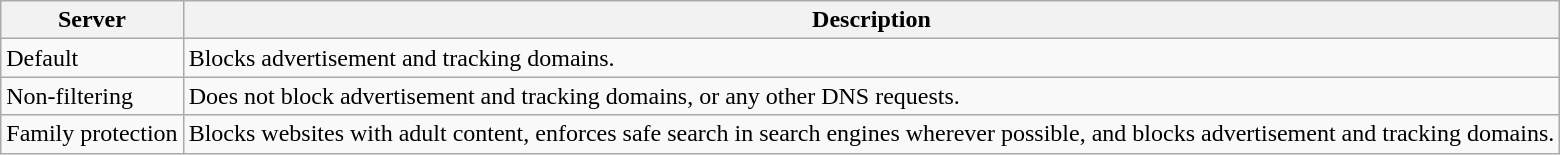<table class="wikitable">
<tr>
<th>Server</th>
<th>Description</th>
</tr>
<tr>
<td>Default</td>
<td>Blocks advertisement and tracking domains.</td>
</tr>
<tr>
<td>Non-filtering</td>
<td>Does not block advertisement and tracking domains, or any other DNS requests.</td>
</tr>
<tr>
<td>Family protection</td>
<td>Blocks websites with adult content, enforces safe search in search engines wherever possible, and blocks advertisement and tracking domains.</td>
</tr>
</table>
